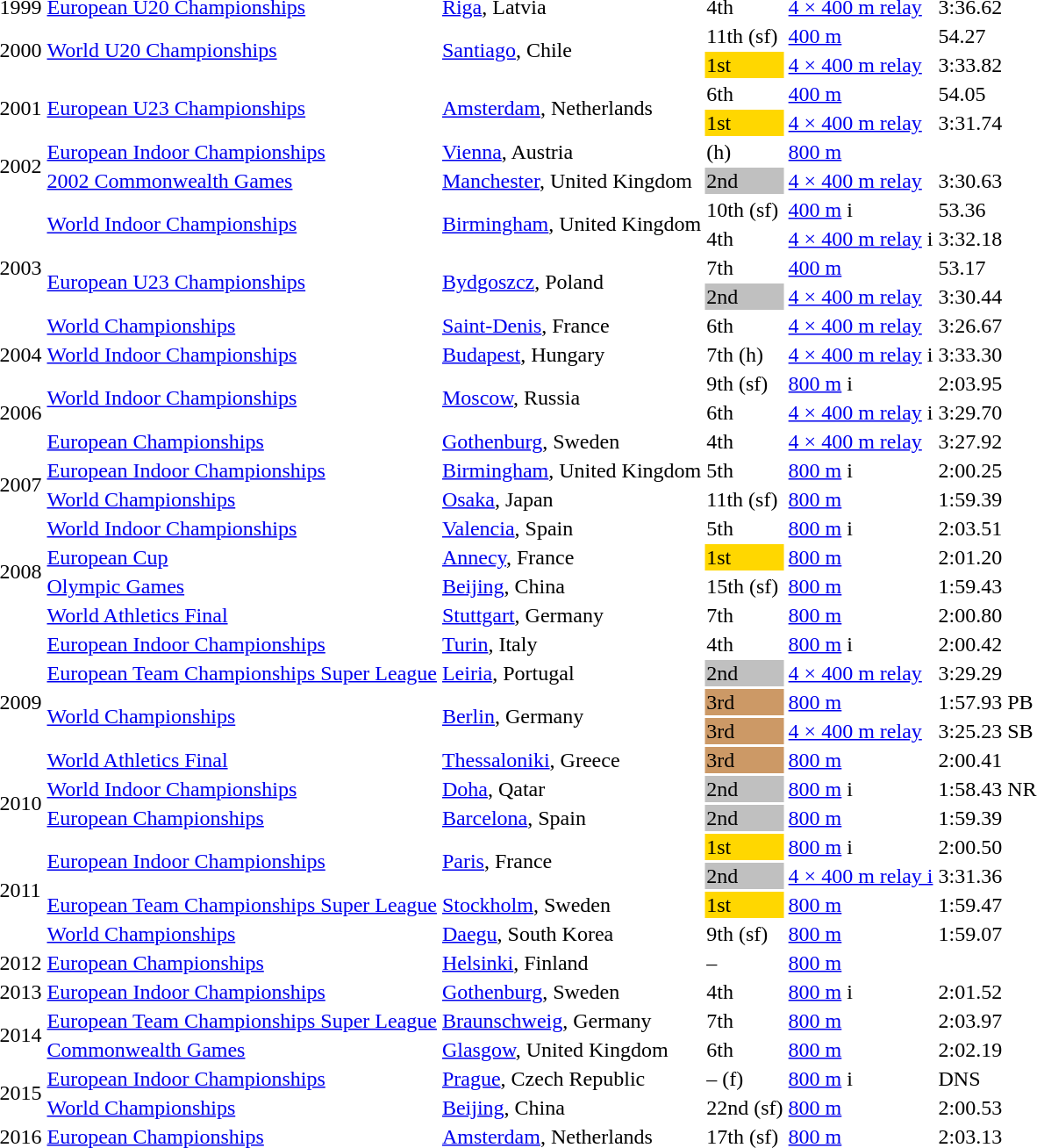<table>
<tr>
<td>1999</td>
<td><a href='#'>European U20 Championships</a></td>
<td><a href='#'>Riga</a>, Latvia</td>
<td>4th</td>
<td><a href='#'>4 × 400 m relay</a></td>
<td>3:36.62</td>
</tr>
<tr>
<td rowspan=2>2000</td>
<td rowspan=2><a href='#'>World U20 Championships</a></td>
<td rowspan=2><a href='#'>Santiago</a>, Chile</td>
<td>11th (sf)</td>
<td><a href='#'>400 m</a></td>
<td>54.27</td>
</tr>
<tr>
<td bgcolor=gold>1st</td>
<td><a href='#'>4 × 400 m relay</a></td>
<td>3:33.82 </td>
</tr>
<tr>
<td rowspan=2>2001</td>
<td rowspan=2><a href='#'>European U23 Championships</a></td>
<td rowspan=2><a href='#'>Amsterdam</a>, Netherlands</td>
<td>6th</td>
<td><a href='#'>400 m</a></td>
<td>54.05</td>
</tr>
<tr>
<td bgcolor=gold>1st</td>
<td><a href='#'>4 × 400 m relay</a></td>
<td>3:31.74</td>
</tr>
<tr>
<td rowspan=2>2002</td>
<td><a href='#'>European Indoor Championships</a></td>
<td><a href='#'>Vienna</a>, Austria</td>
<td>(h)</td>
<td><a href='#'>800 m</a> </td>
<td></td>
</tr>
<tr>
<td><a href='#'>2002 Commonwealth Games</a></td>
<td><a href='#'>Manchester</a>, United Kingdom</td>
<td bgcolor=silver>2nd</td>
<td><a href='#'>4 × 400 m relay</a></td>
<td>3:30.63 </td>
</tr>
<tr>
<td rowspan=5>2003</td>
<td rowspan=2><a href='#'>World Indoor Championships</a></td>
<td rowspan=2><a href='#'>Birmingham</a>, United Kingdom</td>
<td>10th (sf)</td>
<td><a href='#'>400 m</a> i</td>
<td>53.36</td>
</tr>
<tr>
<td>4th</td>
<td><a href='#'>4 × 400 m relay</a> i</td>
<td>3:32.18 </td>
</tr>
<tr>
<td rowspan=2><a href='#'>European U23 Championships</a></td>
<td rowspan=2><a href='#'>Bydgoszcz</a>, Poland</td>
<td>7th</td>
<td><a href='#'>400 m</a></td>
<td>53.17</td>
</tr>
<tr>
<td bgcolor=silver>2nd</td>
<td><a href='#'>4 × 400 m relay</a></td>
<td>3:30.44</td>
</tr>
<tr>
<td><a href='#'>World Championships</a></td>
<td><a href='#'>Saint-Denis</a>, France</td>
<td>6th</td>
<td><a href='#'>4 × 400 m relay</a></td>
<td>3:26.67</td>
</tr>
<tr>
<td>2004</td>
<td><a href='#'>World Indoor Championships</a></td>
<td><a href='#'>Budapest</a>, Hungary</td>
<td>7th (h)</td>
<td><a href='#'>4 × 400 m relay</a> i</td>
<td>3:33.30 </td>
</tr>
<tr>
<td rowspan=3>2006</td>
<td rowspan=2><a href='#'>World Indoor Championships</a></td>
<td rowspan=2><a href='#'>Moscow</a>, Russia</td>
<td>9th (sf)</td>
<td><a href='#'>800 m</a> i</td>
<td>2:03.95</td>
</tr>
<tr>
<td>6th</td>
<td><a href='#'>4 × 400 m relay</a> i</td>
<td>3:29.70</td>
</tr>
<tr>
<td><a href='#'>European Championships</a></td>
<td><a href='#'>Gothenburg</a>, Sweden</td>
<td>4th</td>
<td><a href='#'>4 × 400 m relay</a></td>
<td>3:27.92 </td>
</tr>
<tr>
<td rowspan=2>2007</td>
<td><a href='#'>European Indoor Championships</a></td>
<td><a href='#'>Birmingham</a>, United Kingdom</td>
<td>5th</td>
<td><a href='#'>800 m</a> i</td>
<td>2:00.25</td>
</tr>
<tr>
<td><a href='#'>World Championships</a></td>
<td><a href='#'>Osaka</a>, Japan</td>
<td>11th (sf)</td>
<td><a href='#'>800 m</a></td>
<td>1:59.39 </td>
</tr>
<tr>
<td rowspan=4>2008</td>
<td><a href='#'>World Indoor Championships</a></td>
<td><a href='#'>Valencia</a>, Spain</td>
<td>5th</td>
<td><a href='#'>800 m</a> i</td>
<td>2:03.51</td>
</tr>
<tr>
<td><a href='#'>European Cup</a></td>
<td><a href='#'>Annecy</a>, France</td>
<td bgcolor=gold>1st</td>
<td><a href='#'>800 m</a></td>
<td>2:01.20</td>
</tr>
<tr>
<td><a href='#'>Olympic Games</a></td>
<td><a href='#'>Beijing</a>, China</td>
<td>15th (sf)</td>
<td><a href='#'>800 m</a></td>
<td>1:59.43</td>
</tr>
<tr>
<td><a href='#'>World Athletics Final</a></td>
<td><a href='#'>Stuttgart</a>, Germany</td>
<td>7th</td>
<td><a href='#'>800 m</a></td>
<td>2:00.80</td>
</tr>
<tr>
<td rowspan=5>2009</td>
<td><a href='#'>European Indoor Championships</a></td>
<td><a href='#'>Turin</a>, Italy</td>
<td>4th</td>
<td><a href='#'>800 m</a> i</td>
<td>2:00.42</td>
</tr>
<tr>
<td><a href='#'>European Team Championships Super League</a></td>
<td><a href='#'>Leiria</a>, Portugal</td>
<td bgcolor=silver>2nd</td>
<td><a href='#'>4 × 400 m relay</a></td>
<td>3:29.29</td>
</tr>
<tr>
<td rowspan=2><a href='#'>World Championships</a></td>
<td rowspan=2><a href='#'>Berlin</a>, Germany</td>
<td bgcolor=cc9966>3rd</td>
<td><a href='#'>800 m</a></td>
<td>1:57.93 PB</td>
</tr>
<tr>
<td bgcolor=cc9966>3rd</td>
<td><a href='#'>4 × 400 m relay</a></td>
<td>3:25.23 SB </td>
</tr>
<tr>
<td><a href='#'>World Athletics Final</a></td>
<td><a href='#'>Thessaloniki</a>, Greece</td>
<td bgcolor=cc9966>3rd</td>
<td><a href='#'>800 m</a></td>
<td>2:00.41</td>
</tr>
<tr>
<td rowspan=2>2010</td>
<td><a href='#'>World Indoor Championships</a></td>
<td><a href='#'>Doha</a>, Qatar</td>
<td bgcolor=silver>2nd</td>
<td><a href='#'>800 m</a> i</td>
<td>1:58.43 NR</td>
</tr>
<tr>
<td><a href='#'>European Championships</a></td>
<td><a href='#'>Barcelona</a>, Spain</td>
<td bgcolor=silver>2nd</td>
<td><a href='#'>800 m</a></td>
<td>1:59.39</td>
</tr>
<tr>
<td rowspan=4>2011</td>
<td rowspan=2><a href='#'>European Indoor Championships</a></td>
<td rowspan=2><a href='#'>Paris</a>, France</td>
<td bgcolor=gold>1st</td>
<td><a href='#'>800 m</a> i</td>
<td>2:00.50</td>
</tr>
<tr>
<td bgcolor=silver>2nd</td>
<td><a href='#'>4 × 400 m relay i</a></td>
<td>3:31.36</td>
</tr>
<tr>
<td><a href='#'>European Team Championships Super League</a></td>
<td><a href='#'>Stockholm</a>, Sweden</td>
<td bgcolor=gold>1st</td>
<td><a href='#'>800 m</a></td>
<td>1:59.47</td>
</tr>
<tr>
<td><a href='#'>World Championships</a></td>
<td><a href='#'>Daegu</a>, South Korea</td>
<td>9th (sf)</td>
<td><a href='#'>800 m</a></td>
<td>1:59.07</td>
</tr>
<tr>
<td>2012</td>
<td><a href='#'>European Championships</a></td>
<td><a href='#'>Helsinki</a>, Finland</td>
<td>–</td>
<td><a href='#'>800 m</a></td>
<td></td>
</tr>
<tr>
<td>2013</td>
<td><a href='#'>European Indoor Championships</a></td>
<td><a href='#'>Gothenburg</a>, Sweden</td>
<td>4th</td>
<td><a href='#'>800 m</a> i</td>
<td>2:01.52</td>
</tr>
<tr>
<td rowspan=2>2014</td>
<td><a href='#'>European Team Championships Super League</a></td>
<td><a href='#'>Braunschweig</a>, Germany</td>
<td>7th</td>
<td><a href='#'>800 m</a></td>
<td>2:03.97</td>
</tr>
<tr>
<td><a href='#'>Commonwealth Games</a></td>
<td><a href='#'>Glasgow</a>, United Kingdom</td>
<td>6th</td>
<td><a href='#'>800 m</a></td>
<td>2:02.19</td>
</tr>
<tr>
<td rowspan=2>2015</td>
<td><a href='#'>European Indoor Championships</a></td>
<td><a href='#'>Prague</a>, Czech Republic</td>
<td>– (f)</td>
<td><a href='#'>800 m</a> i</td>
<td>DNS</td>
</tr>
<tr>
<td><a href='#'>World Championships</a></td>
<td><a href='#'>Beijing</a>, China</td>
<td>22nd (sf)</td>
<td><a href='#'>800 m</a></td>
<td>2:00.53</td>
</tr>
<tr>
<td>2016</td>
<td><a href='#'>European Championships</a></td>
<td><a href='#'>Amsterdam</a>, Netherlands</td>
<td>17th (sf)</td>
<td><a href='#'>800 m</a></td>
<td>2:03.13</td>
</tr>
</table>
